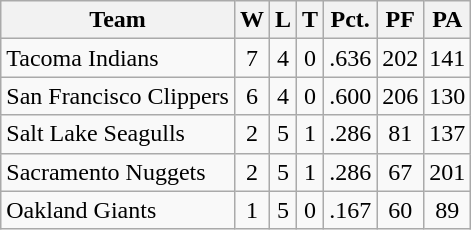<table class="wikitable">
<tr>
<th>Team</th>
<th>W</th>
<th>L</th>
<th>T</th>
<th>Pct.</th>
<th>PF</th>
<th>PA</th>
</tr>
<tr align="center">
<td align="left">Tacoma Indians</td>
<td>7</td>
<td>4</td>
<td>0</td>
<td>.636</td>
<td>202</td>
<td>141</td>
</tr>
<tr align="center">
<td align="left">San Francisco Clippers</td>
<td>6</td>
<td>4</td>
<td>0</td>
<td>.600</td>
<td>206</td>
<td>130</td>
</tr>
<tr align="center">
<td align="left">Salt Lake Seagulls</td>
<td>2</td>
<td>5</td>
<td>1</td>
<td>.286</td>
<td>81</td>
<td>137</td>
</tr>
<tr align="center">
<td align="left">Sacramento Nuggets</td>
<td>2</td>
<td>5</td>
<td>1</td>
<td>.286</td>
<td>67</td>
<td>201</td>
</tr>
<tr align="center">
<td align="left">Oakland Giants</td>
<td>1</td>
<td>5</td>
<td>0</td>
<td>.167</td>
<td>60</td>
<td>89</td>
</tr>
</table>
